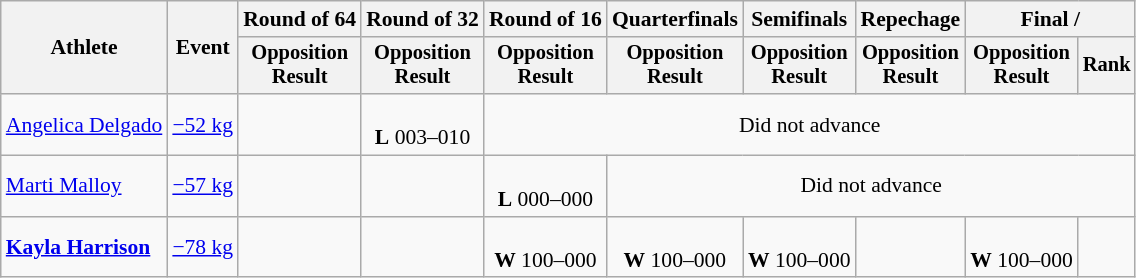<table class=wikitable style=font-size:90%;text-align:center>
<tr>
<th rowspan=2>Athlete</th>
<th rowspan=2>Event</th>
<th>Round of 64</th>
<th>Round of 32</th>
<th>Round of 16</th>
<th>Quarterfinals</th>
<th>Semifinals</th>
<th>Repechage</th>
<th colspan=2>Final / </th>
</tr>
<tr style=font-size:95%>
<th>Opposition<br>Result</th>
<th>Opposition<br>Result</th>
<th>Opposition<br>Result</th>
<th>Opposition<br>Result</th>
<th>Opposition<br>Result</th>
<th>Opposition<br>Result</th>
<th>Opposition<br>Result</th>
<th>Rank</th>
</tr>
<tr>
<td align=left><a href='#'>Angelica Delgado</a></td>
<td align=left><a href='#'>−52 kg</a></td>
<td></td>
<td><br><strong>L</strong> 003–010</td>
<td colspan=6>Did not advance</td>
</tr>
<tr>
<td align=left><a href='#'>Marti Malloy</a></td>
<td align=left><a href='#'>−57 kg</a></td>
<td></td>
<td></td>
<td><br><strong>L</strong> 000–000 </td>
<td colspan=6>Did not advance</td>
</tr>
<tr>
<td align=left><strong><a href='#'>Kayla Harrison</a></strong></td>
<td align=left><a href='#'>−78 kg</a></td>
<td></td>
<td></td>
<td><br><strong>W</strong> 100–000</td>
<td><br><strong>W</strong> 100–000</td>
<td><br><strong>W</strong> 100–000</td>
<td></td>
<td><br><strong>W</strong> 100–000</td>
<td></td>
</tr>
</table>
